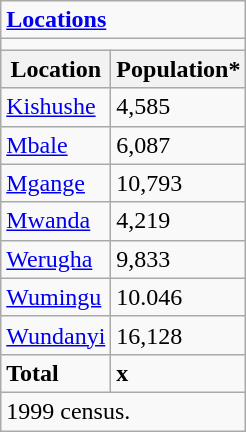<table class="wikitable">
<tr>
<td colspan="2"><strong><a href='#'>Locations</a></strong></td>
</tr>
<tr>
<td colspan="2"></td>
</tr>
<tr>
<th>Location</th>
<th>Population*</th>
</tr>
<tr>
<td><a href='#'>Kishushe</a></td>
<td>4,585</td>
</tr>
<tr>
<td><a href='#'>Mbale</a></td>
<td>6,087</td>
</tr>
<tr>
<td><a href='#'>Mgange</a></td>
<td>10,793</td>
</tr>
<tr>
<td><a href='#'>Mwanda</a></td>
<td>4,219</td>
</tr>
<tr>
<td><a href='#'>Werugha</a></td>
<td>9,833</td>
</tr>
<tr>
<td><a href='#'>Wumingu</a></td>
<td>10.046</td>
</tr>
<tr>
<td><a href='#'>Wundanyi</a></td>
<td>16,128</td>
</tr>
<tr>
<td><strong>Total</strong></td>
<td><strong>x</strong></td>
</tr>
<tr>
<td colspan="2">1999 census.</td>
</tr>
</table>
